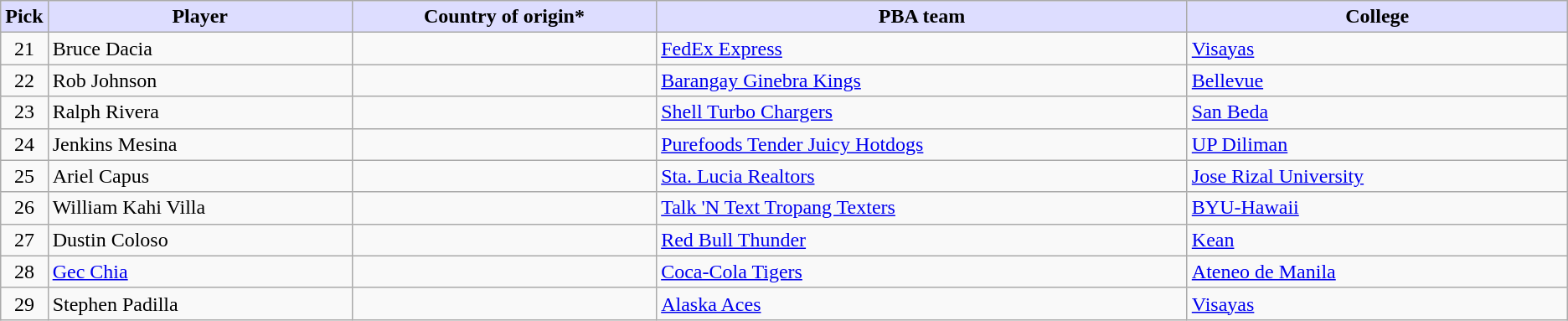<table class="wikitable">
<tr>
<th style="background:#DDDDFF;">Pick</th>
<th style="background:#DDDDFF;" width="20%">Player</th>
<th style="background:#DDDDFF;" width="20%">Country of origin*</th>
<th style="background:#DDDDFF;" width="35%">PBA team</th>
<th style="background:#DDDDFF;" width="25%">College</th>
</tr>
<tr>
<td align=center>21</td>
<td>Bruce Dacia</td>
<td></td>
<td><a href='#'>FedEx Express</a></td>
<td><a href='#'>Visayas</a></td>
</tr>
<tr>
<td align=center>22</td>
<td>Rob Johnson</td>
<td></td>
<td><a href='#'>Barangay Ginebra Kings</a></td>
<td><a href='#'>Bellevue</a></td>
</tr>
<tr>
<td align=center>23</td>
<td>Ralph Rivera</td>
<td></td>
<td><a href='#'>Shell Turbo Chargers</a></td>
<td><a href='#'>San Beda</a></td>
</tr>
<tr>
<td align=center>24</td>
<td>Jenkins Mesina</td>
<td></td>
<td><a href='#'>Purefoods Tender Juicy Hotdogs</a></td>
<td><a href='#'>UP Diliman</a></td>
</tr>
<tr>
<td align=center>25</td>
<td>Ariel Capus</td>
<td></td>
<td><a href='#'>Sta. Lucia Realtors</a></td>
<td><a href='#'>Jose Rizal University</a></td>
</tr>
<tr>
<td align=center>26</td>
<td>William Kahi Villa</td>
<td></td>
<td><a href='#'>Talk 'N Text Tropang Texters</a></td>
<td><a href='#'>BYU-Hawaii</a></td>
</tr>
<tr>
<td align=center>27</td>
<td>Dustin Coloso</td>
<td></td>
<td><a href='#'>Red Bull Thunder</a></td>
<td><a href='#'>Kean</a></td>
</tr>
<tr>
<td align=center>28</td>
<td><a href='#'>Gec Chia</a></td>
<td></td>
<td><a href='#'>Coca-Cola Tigers</a></td>
<td><a href='#'>Ateneo de Manila</a></td>
</tr>
<tr>
<td align=center>29</td>
<td>Stephen Padilla</td>
<td></td>
<td><a href='#'>Alaska Aces</a></td>
<td><a href='#'>Visayas</a></td>
</tr>
</table>
